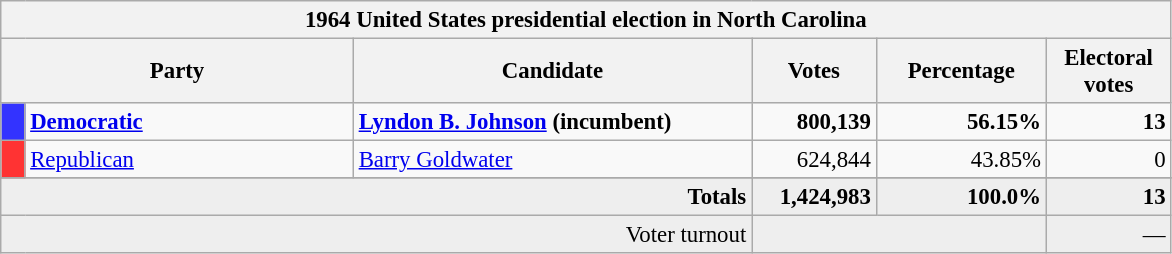<table class="wikitable nowrap" style="font-size: 95%;">
<tr>
<th colspan="6">1964 United States presidential election in North Carolina</th>
</tr>
<tr>
<th colspan="2" style="width: 15em">Party</th>
<th style="width: 17em">Candidate</th>
<th style="width: 5em">Votes</th>
<th style="width: 7em">Percentage</th>
<th style="width: 5em">Electoral votes</th>
</tr>
<tr>
<th style="background-color:#3333FF; width: 3px"></th>
<td style="width: 130px"><strong><a href='#'>Democratic</a></strong></td>
<td><strong><a href='#'>Lyndon B. Johnson</a> (incumbent)</strong></td>
<td align="right"><strong>800,139</strong></td>
<td align="right"><strong>56.15%</strong></td>
<td align="right"><strong>13</strong></td>
</tr>
<tr>
<th style="background-color:#FF3333; width: 3px"></th>
<td style="width: 130px"><a href='#'>Republican</a></td>
<td><a href='#'>Barry Goldwater</a></td>
<td align="right">624,844</td>
<td align="right">43.85%</td>
<td align="right">0</td>
</tr>
<tr>
</tr>
<tr bgcolor="#EEEEEE">
<td colspan="3" align="right"><strong>Totals</strong></td>
<td align="right"><strong>1,424,983</strong></td>
<td align="right"><strong>100.0%</strong></td>
<td align="right"><strong>13</strong></td>
</tr>
<tr bgcolor="#EEEEEE">
<td colspan="3" align="right">Voter turnout</td>
<td colspan="2" align="right"></td>
<td align="right">—</td>
</tr>
</table>
